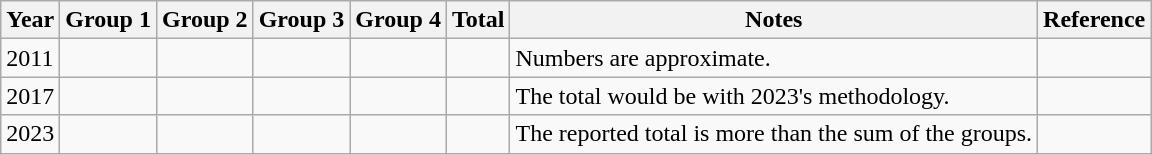<table class="wikitable">
<tr>
<th>Year</th>
<th>Group 1</th>
<th>Group 2</th>
<th>Group 3</th>
<th>Group 4</th>
<th>Total</th>
<th>Notes</th>
<th>Reference</th>
</tr>
<tr>
<td>2011</td>
<td></td>
<td></td>
<td></td>
<td></td>
<td></td>
<td>Numbers are approximate.</td>
<td></td>
</tr>
<tr>
<td>2017</td>
<td></td>
<td></td>
<td></td>
<td></td>
<td></td>
<td>The total would be  with 2023's methodology.</td>
<td></td>
</tr>
<tr>
<td>2023</td>
<td></td>
<td></td>
<td></td>
<td></td>
<td></td>
<td>The reported total is  more than the sum of the groups.</td>
<td></td>
</tr>
</table>
